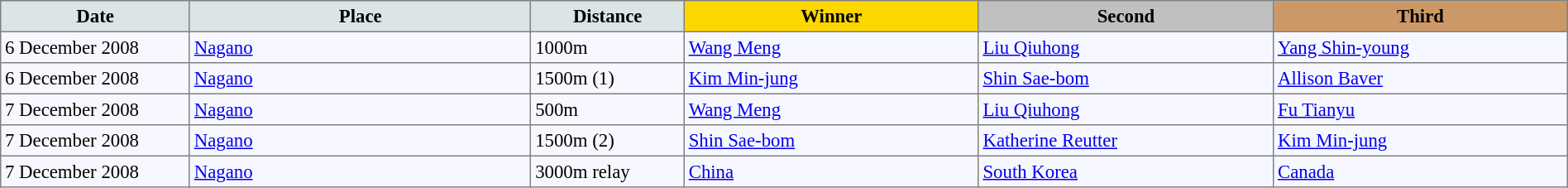<table bgcolor="#f7f8ff" cellpadding="3" cellspacing="0" border="1" style="font-size: 95%; border: gray solid 1px; border-collapse: collapse;">
<tr bgcolor="#CCCCCC">
<td align="center" bgcolor="#DCE5E5" width="150"><strong>Date</strong></td>
<td align="center" bgcolor="#DCE5E5" width="280"><strong>Place</strong></td>
<td align="center" bgcolor="#DCE5E5" width="120"><strong>Distance</strong></td>
<td align="center" bgcolor="gold" width="240"><strong>Winner</strong></td>
<td align="center" bgcolor="silver" width="240"><strong>Second</strong></td>
<td align="center" bgcolor="CC9966" width="240"><strong>Third</strong></td>
</tr>
<tr align="left">
<td>6 December 2008</td>
<td> <a href='#'>Nagano</a></td>
<td>1000m</td>
<td> <a href='#'>Wang Meng</a></td>
<td> <a href='#'>Liu Qiuhong</a></td>
<td> <a href='#'>Yang Shin-young</a></td>
</tr>
<tr align="left">
<td>6 December 2008</td>
<td> <a href='#'>Nagano</a></td>
<td>1500m (1)</td>
<td> <a href='#'>Kim Min-jung</a></td>
<td> <a href='#'>Shin Sae-bom</a></td>
<td> <a href='#'>Allison Baver</a></td>
</tr>
<tr align="left">
<td>7 December 2008</td>
<td> <a href='#'>Nagano</a></td>
<td>500m</td>
<td> <a href='#'>Wang Meng</a></td>
<td> <a href='#'>Liu Qiuhong</a></td>
<td> <a href='#'>Fu Tianyu</a></td>
</tr>
<tr align="left">
<td>7 December 2008</td>
<td> <a href='#'>Nagano</a></td>
<td>1500m (2)</td>
<td> <a href='#'>Shin Sae-bom</a></td>
<td> <a href='#'>Katherine Reutter</a></td>
<td> <a href='#'>Kim Min-jung</a></td>
</tr>
<tr align="left">
<td>7 December 2008</td>
<td> <a href='#'>Nagano</a></td>
<td>3000m relay</td>
<td> <a href='#'>China</a></td>
<td> <a href='#'>South Korea</a></td>
<td> <a href='#'>Canada</a></td>
</tr>
</table>
